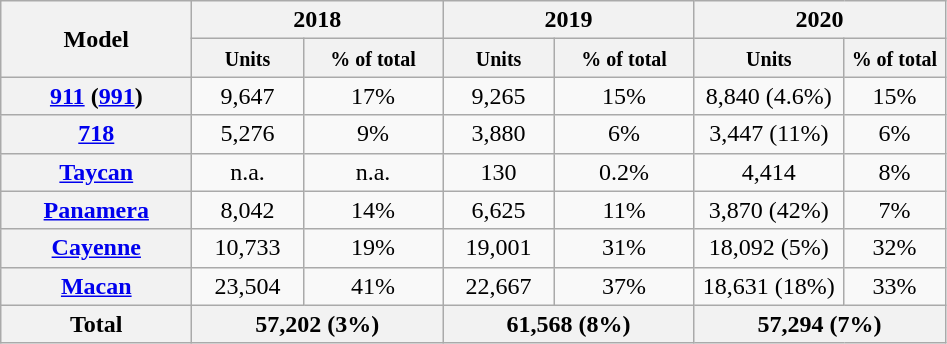<table class="wikitable" style="text-align:center; text-size:94%;">
<tr>
<th rowspan="2" style="width:120px;">Model</th>
<th colspan="2" style="width:160px;">2018</th>
<th colspan="2" style="width:160px;">2019</th>
<th colspan="2" style="width:160px;">2020</th>
</tr>
<tr>
<th><small>Units</small></th>
<th><small>% of total</small></th>
<th><small>Units</small></th>
<th><small>% of total</small></th>
<th><small>Units</small></th>
<th><small>% of total</small></th>
</tr>
<tr>
<th><a href='#'>911</a> (<a href='#'>991</a>)</th>
<td>9,647</td>
<td>17%</td>
<td>9,265</td>
<td>15%</td>
<td>8,840 (4.6%)</td>
<td>15%</td>
</tr>
<tr>
<th><a href='#'>718</a></th>
<td>5,276</td>
<td>9%</td>
<td>3,880</td>
<td>6%</td>
<td>3,447 (11%)</td>
<td>6%</td>
</tr>
<tr>
<th><a href='#'>Taycan</a></th>
<td>n.a.</td>
<td>n.a.</td>
<td>130</td>
<td>0.2%</td>
<td>4,414</td>
<td>8%</td>
</tr>
<tr>
<th><a href='#'>Panamera</a></th>
<td>8,042</td>
<td>14%</td>
<td>6,625</td>
<td>11%</td>
<td>3,870 (42%)</td>
<td>7%</td>
</tr>
<tr>
<th><a href='#'>Cayenne</a></th>
<td>10,733</td>
<td>19%</td>
<td>19,001</td>
<td>31%</td>
<td>18,092 (5%)</td>
<td>32%</td>
</tr>
<tr>
<th><a href='#'>Macan</a></th>
<td>23,504</td>
<td>41%</td>
<td>22,667</td>
<td>37%</td>
<td>18,631 (18%)</td>
<td>33%</td>
</tr>
<tr style="background:WhiteSmoke;">
<th>Total</th>
<th colspan=2>57,202 (3%)</th>
<th colspan=2>61,568 (8%)</th>
<th colspan=2>57,294 (7%)</th>
</tr>
</table>
